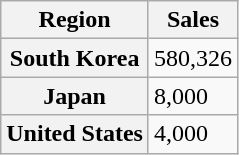<table class="wikitable plainrowheaders">
<tr>
<th>Region</th>
<th>Sales</th>
</tr>
<tr>
<th scope="row">South Korea</th>
<td>580,326</td>
</tr>
<tr>
<th scope="row">Japan</th>
<td>8,000</td>
</tr>
<tr>
<th scope="row">United States</th>
<td>4,000</td>
</tr>
</table>
